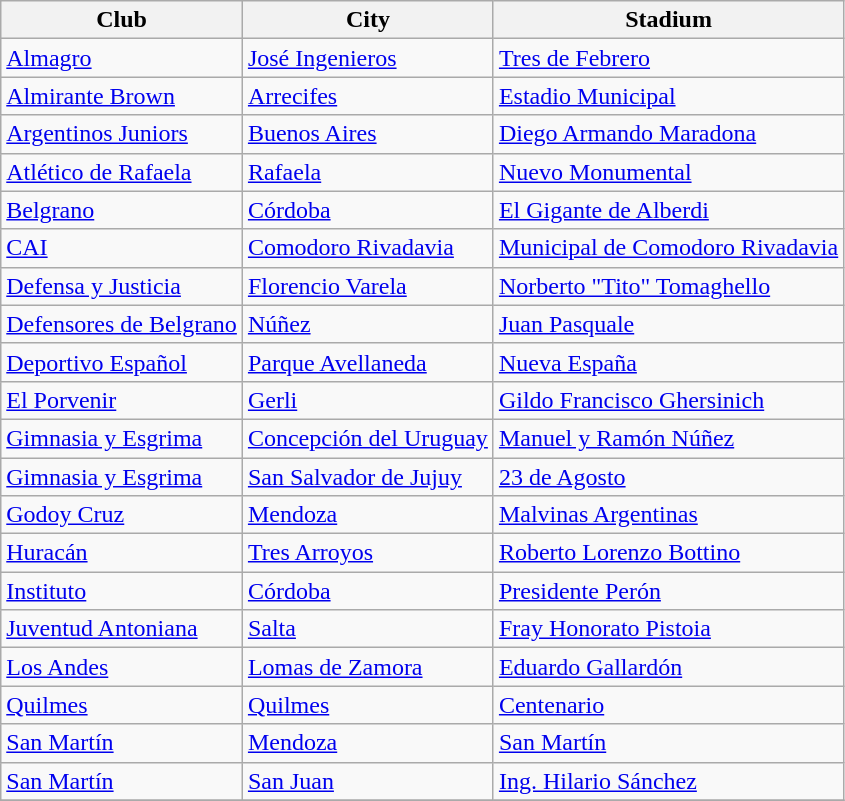<table class="wikitable sortable">
<tr>
<th>Club</th>
<th>City</th>
<th>Stadium</th>
</tr>
<tr>
<td><a href='#'>Almagro</a></td>
<td><a href='#'>José Ingenieros</a></td>
<td><a href='#'>Tres de Febrero</a></td>
</tr>
<tr>
<td><a href='#'>Almirante Brown</a></td>
<td><a href='#'>Arrecifes</a></td>
<td><a href='#'>Estadio Municipal</a></td>
</tr>
<tr>
<td><a href='#'>Argentinos Juniors</a></td>
<td><a href='#'>Buenos Aires</a></td>
<td><a href='#'>Diego Armando Maradona</a></td>
</tr>
<tr>
<td><a href='#'>Atlético de Rafaela</a></td>
<td><a href='#'>Rafaela</a></td>
<td><a href='#'>Nuevo Monumental</a></td>
</tr>
<tr>
<td><a href='#'>Belgrano</a></td>
<td><a href='#'>Córdoba</a></td>
<td><a href='#'>El Gigante de Alberdi</a></td>
</tr>
<tr>
<td><a href='#'>CAI</a></td>
<td><a href='#'>Comodoro Rivadavia</a></td>
<td><a href='#'>Municipal de Comodoro Rivadavia</a></td>
</tr>
<tr>
<td><a href='#'>Defensa y Justicia</a></td>
<td><a href='#'>Florencio Varela</a></td>
<td><a href='#'>Norberto "Tito" Tomaghello</a></td>
</tr>
<tr>
<td><a href='#'>Defensores de Belgrano</a></td>
<td><a href='#'>Núñez</a></td>
<td><a href='#'>Juan Pasquale</a></td>
</tr>
<tr>
<td><a href='#'>Deportivo Español</a></td>
<td><a href='#'>Parque Avellaneda</a></td>
<td><a href='#'>Nueva España</a></td>
</tr>
<tr>
<td><a href='#'>El Porvenir</a></td>
<td><a href='#'>Gerli</a></td>
<td><a href='#'>Gildo Francisco Ghersinich</a></td>
</tr>
<tr>
<td><a href='#'>Gimnasia y Esgrima</a></td>
<td><a href='#'>Concepción del Uruguay</a></td>
<td><a href='#'>Manuel y Ramón Núñez</a></td>
</tr>
<tr>
<td><a href='#'>Gimnasia y Esgrima</a></td>
<td><a href='#'>San Salvador de Jujuy</a></td>
<td><a href='#'>23 de Agosto</a></td>
</tr>
<tr>
<td><a href='#'>Godoy Cruz</a></td>
<td><a href='#'>Mendoza</a></td>
<td><a href='#'>Malvinas Argentinas</a></td>
</tr>
<tr>
<td><a href='#'>Huracán</a></td>
<td><a href='#'>Tres Arroyos</a></td>
<td><a href='#'>Roberto Lorenzo Bottino</a></td>
</tr>
<tr>
<td><a href='#'>Instituto</a></td>
<td><a href='#'>Córdoba</a></td>
<td><a href='#'>Presidente Perón</a></td>
</tr>
<tr>
<td><a href='#'>Juventud Antoniana</a></td>
<td><a href='#'>Salta</a></td>
<td><a href='#'>Fray Honorato Pistoia</a></td>
</tr>
<tr>
<td><a href='#'>Los Andes</a></td>
<td><a href='#'>Lomas de Zamora</a></td>
<td><a href='#'>Eduardo Gallardón</a></td>
</tr>
<tr>
<td><a href='#'>Quilmes</a></td>
<td><a href='#'>Quilmes</a></td>
<td><a href='#'>Centenario</a></td>
</tr>
<tr>
<td><a href='#'>San Martín</a></td>
<td><a href='#'>Mendoza</a></td>
<td><a href='#'>San Martín</a></td>
</tr>
<tr>
<td><a href='#'>San Martín</a></td>
<td><a href='#'>San Juan</a></td>
<td><a href='#'>Ing. Hilario Sánchez</a></td>
</tr>
<tr>
</tr>
</table>
